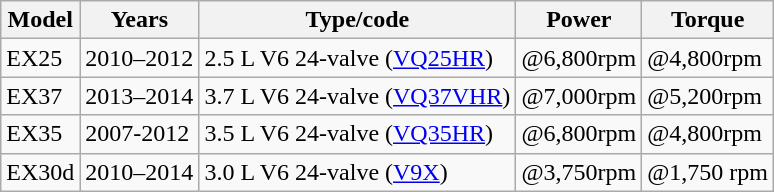<table class="wikitable">
<tr>
<th>Model</th>
<th>Years</th>
<th>Type/code</th>
<th>Power</th>
<th>Torque</th>
</tr>
<tr>
<td>EX25</td>
<td>2010–2012</td>
<td>2.5 L V6 24-valve (<a href='#'>VQ25HR</a>)</td>
<td> @6,800rpm</td>
<td> @4,800rpm</td>
</tr>
<tr>
<td>EX37</td>
<td>2013–2014</td>
<td>3.7 L V6 24-valve (<a href='#'>VQ37VHR</a>)</td>
<td> @7,000rpm</td>
<td> @5,200rpm</td>
</tr>
<tr>
<td>EX35</td>
<td>2007-2012</td>
<td>3.5 L V6 24-valve (<a href='#'>VQ35HR</a>)</td>
<td> @6,800rpm</td>
<td> @4,800rpm</td>
</tr>
<tr>
<td>EX30d</td>
<td>2010–2014</td>
<td>3.0 L V6 24-valve (<a href='#'>V9X</a>)</td>
<td> @3,750rpm</td>
<td> @1,750 rpm</td>
</tr>
</table>
